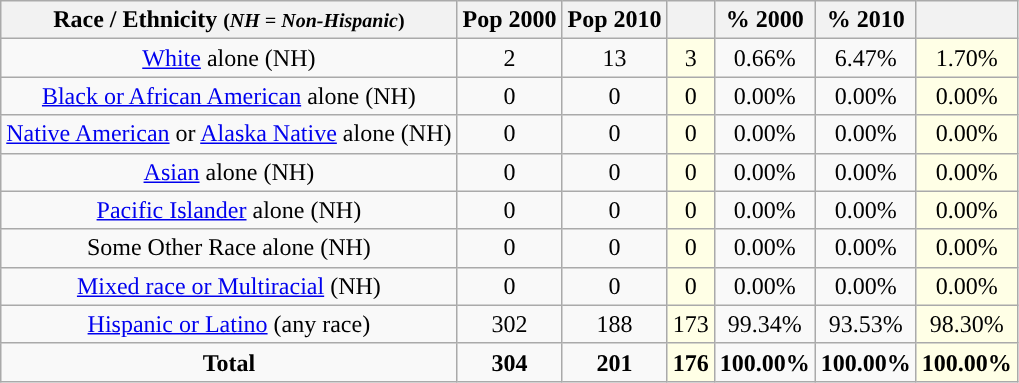<table class="wikitable" style="text-align:center;">
<tr>
<th>Race / Ethnicity <small>(<em>NH = Non-Hispanic</em>)</small></th>
<th>Pop 2000</th>
<th>Pop 2010</th>
<th></th>
<th>% 2000</th>
<th>% 2010</th>
<th></th>
</tr>
<tr>
<td><a href='#'>White</a> alone (NH)</td>
<td>2</td>
<td>13</td>
<td style='background: #ffffe6;'>3</td>
<td>0.66%</td>
<td>6.47%</td>
<td style='background: #ffffe6;'>1.70%</td>
</tr>
<tr>
<td><a href='#'>Black or African American</a> alone (NH)</td>
<td>0</td>
<td>0</td>
<td style='background: #ffffe6;'>0</td>
<td>0.00%</td>
<td>0.00%</td>
<td style='background: #ffffe6;'>0.00%</td>
</tr>
<tr>
<td><a href='#'>Native American</a> or <a href='#'>Alaska Native</a> alone (NH)</td>
<td>0</td>
<td>0</td>
<td style='background: #ffffe6;'>0</td>
<td>0.00%</td>
<td>0.00%</td>
<td style='background: #ffffe6;'>0.00%</td>
</tr>
<tr>
<td><a href='#'>Asian</a> alone (NH)</td>
<td>0</td>
<td>0</td>
<td style='background: #ffffe6;'>0</td>
<td>0.00%</td>
<td>0.00%</td>
<td style='background: #ffffe6;'>0.00%</td>
</tr>
<tr>
<td><a href='#'>Pacific Islander</a> alone (NH)</td>
<td>0</td>
<td>0</td>
<td style='background: #ffffe6;'>0</td>
<td>0.00%</td>
<td>0.00%</td>
<td style='background: #ffffe6;'>0.00%</td>
</tr>
<tr>
<td>Some Other Race alone (NH)</td>
<td>0</td>
<td>0</td>
<td style='background: #ffffe6;'>0</td>
<td>0.00%</td>
<td>0.00%</td>
<td style='background: #ffffe6;'>0.00%</td>
</tr>
<tr>
<td><a href='#'>Mixed race or Multiracial</a> (NH)</td>
<td>0</td>
<td>0</td>
<td style='background: #ffffe6;'>0</td>
<td>0.00%</td>
<td>0.00%</td>
<td style='background: #ffffe6;'>0.00%</td>
</tr>
<tr>
<td><a href='#'>Hispanic or Latino</a> (any race)</td>
<td>302</td>
<td>188</td>
<td style='background: #ffffe6;'>173</td>
<td>99.34%</td>
<td>93.53%</td>
<td style='background: #ffffe6;'>98.30%</td>
</tr>
<tr>
<td><strong>Total</strong></td>
<td><strong>304</strong></td>
<td><strong>201</strong></td>
<td style='background: #ffffe6;'><strong>176</strong></td>
<td><strong>100.00%</strong></td>
<td><strong>100.00%</strong></td>
<td style='background: #ffffe6;'><strong>100.00%</strong></td>
</tr>
</table>
